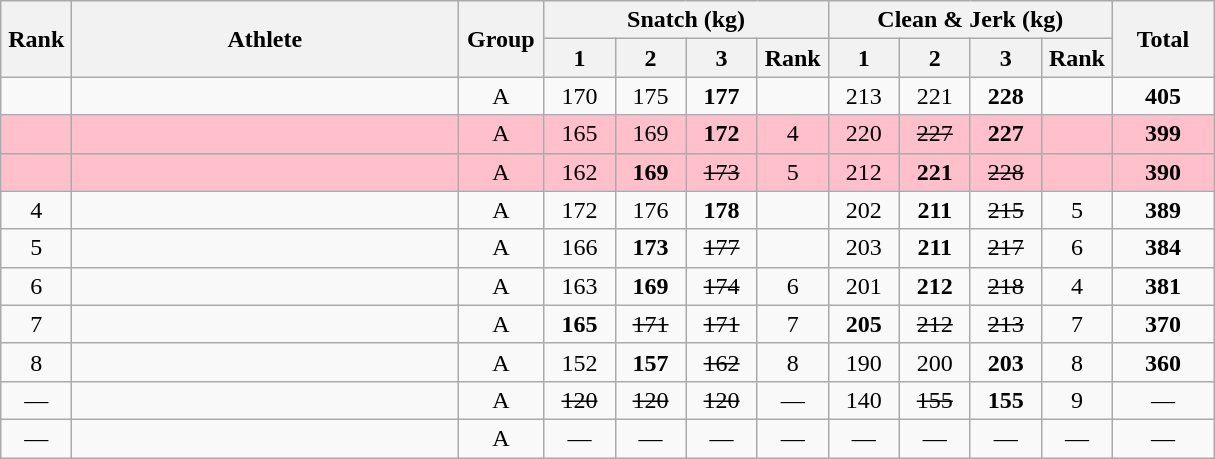<table class = "wikitable" style="text-align:center;">
<tr>
<th rowspan=2 width=40>Rank</th>
<th rowspan=2 width=250>Athlete</th>
<th rowspan=2 width=50>Group</th>
<th colspan=4>Snatch (kg)</th>
<th colspan=4>Clean & Jerk (kg)</th>
<th rowspan=2 width=60>Total</th>
</tr>
<tr>
<th width=40>1</th>
<th width=40>2</th>
<th width=40>3</th>
<th width=40>Rank</th>
<th width=40>1</th>
<th width=40>2</th>
<th width=40>3</th>
<th width=40>Rank</th>
</tr>
<tr>
<td></td>
<td align=left></td>
<td>A</td>
<td>170</td>
<td>175</td>
<td><strong>177</strong></td>
<td></td>
<td>213</td>
<td>221</td>
<td><strong>228</strong></td>
<td></td>
<td><strong>405</strong></td>
</tr>
<tr bgcolor=pink>
<td></td>
<td align=left></td>
<td>A</td>
<td>165</td>
<td>169</td>
<td><strong>172</strong></td>
<td>4</td>
<td>220</td>
<td><s>227</s></td>
<td><strong>227</strong></td>
<td></td>
<td><strong>399</strong></td>
</tr>
<tr bgcolor=pink>
<td></td>
<td align=left></td>
<td>A</td>
<td>162</td>
<td><strong>169</strong></td>
<td><s>173</s></td>
<td>5</td>
<td>212</td>
<td><strong>221</strong></td>
<td><s>228</s></td>
<td></td>
<td><strong>390</strong></td>
</tr>
<tr>
<td>4</td>
<td align=left></td>
<td>A</td>
<td>172</td>
<td>176</td>
<td><strong>178</strong></td>
<td></td>
<td>202</td>
<td><strong>211</strong></td>
<td><s>215</s></td>
<td>5</td>
<td><strong>389</strong></td>
</tr>
<tr>
<td>5</td>
<td align=left></td>
<td>A</td>
<td>166</td>
<td><strong>173</strong></td>
<td><s>177</s></td>
<td></td>
<td>203</td>
<td><strong>211</strong></td>
<td><s>217</s></td>
<td>6</td>
<td><strong>384</strong></td>
</tr>
<tr>
<td>6</td>
<td align=left></td>
<td>A</td>
<td>163</td>
<td><strong>169</strong></td>
<td><s>174</s></td>
<td>6</td>
<td>201</td>
<td><strong>212</strong></td>
<td><s>218</s></td>
<td>4</td>
<td><strong>381</strong></td>
</tr>
<tr>
<td>7</td>
<td align=left></td>
<td>A</td>
<td><strong>165</strong></td>
<td><s>171</s></td>
<td><s>171</s></td>
<td>7</td>
<td><strong>205</strong></td>
<td><s>212</s></td>
<td><s>213</s></td>
<td>7</td>
<td><strong>370</strong></td>
</tr>
<tr>
<td>8</td>
<td align=left></td>
<td>A</td>
<td>152</td>
<td><strong>157</strong></td>
<td><s>162</s></td>
<td>8</td>
<td>190</td>
<td>200</td>
<td><strong>203</strong></td>
<td>8</td>
<td><strong>360</strong></td>
</tr>
<tr>
<td>—</td>
<td align=left></td>
<td>A</td>
<td><s>120</s></td>
<td><s>120</s></td>
<td><s>120</s></td>
<td>—</td>
<td>140</td>
<td><s>155</s></td>
<td><strong>155</strong></td>
<td>9</td>
<td>—</td>
</tr>
<tr>
<td>—</td>
<td align=left></td>
<td>A</td>
<td>—</td>
<td>—</td>
<td>—</td>
<td>—</td>
<td>—</td>
<td>—</td>
<td>—</td>
<td>—</td>
<td>—</td>
</tr>
</table>
